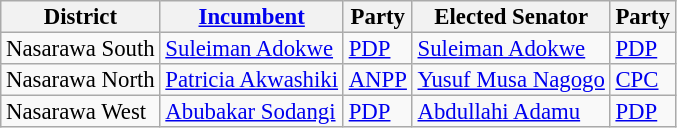<table class="sortable wikitable" style="font-size:95%;line-height:14px;">
<tr>
<th class="unsortable">District</th>
<th class="unsortable"><a href='#'>Incumbent</a></th>
<th>Party</th>
<th class="unsortable">Elected Senator</th>
<th>Party</th>
</tr>
<tr>
<td>Nasarawa South</td>
<td><a href='#'>Suleiman Adokwe</a></td>
<td><a href='#'>PDP</a></td>
<td><a href='#'>Suleiman Adokwe</a></td>
<td><a href='#'>PDP</a></td>
</tr>
<tr>
<td>Nasarawa North</td>
<td><a href='#'>Patricia Akwashiki</a></td>
<td><a href='#'>ANPP</a></td>
<td><a href='#'>Yusuf Musa Nagogo</a></td>
<td><a href='#'>CPC</a></td>
</tr>
<tr>
<td>Nasarawa West</td>
<td><a href='#'>Abubakar Sodangi</a></td>
<td><a href='#'>PDP</a></td>
<td><a href='#'>Abdullahi Adamu</a></td>
<td><a href='#'>PDP</a></td>
</tr>
</table>
